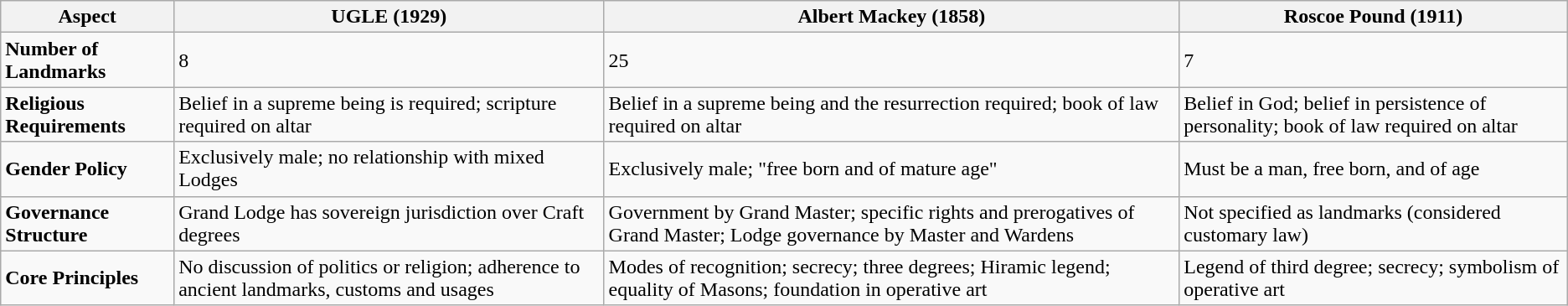<table class="wikitable">
<tr>
<th>Aspect</th>
<th>UGLE (1929)</th>
<th>Albert Mackey (1858)</th>
<th>Roscoe Pound (1911)</th>
</tr>
<tr>
<td><strong>Number of Landmarks</strong></td>
<td>8</td>
<td>25</td>
<td>7</td>
</tr>
<tr>
<td><strong>Religious Requirements</strong></td>
<td>Belief in a supreme being is required; scripture required on altar</td>
<td>Belief in a supreme being and the resurrection required; book of law required on altar</td>
<td>Belief in God; belief in persistence of personality; book of law required on altar</td>
</tr>
<tr>
<td><strong>Gender Policy</strong></td>
<td>Exclusively male; no relationship with mixed Lodges</td>
<td>Exclusively male; "free born and of mature age"</td>
<td>Must be a man, free born, and of age</td>
</tr>
<tr>
<td><strong>Governance Structure</strong></td>
<td>Grand Lodge has sovereign jurisdiction over Craft degrees</td>
<td>Government by Grand Master; specific rights and prerogatives of Grand Master; Lodge governance by Master and Wardens</td>
<td>Not specified as landmarks (considered customary law)</td>
</tr>
<tr>
<td><strong>Core Principles</strong></td>
<td>No discussion of politics or religion; adherence to ancient landmarks, customs and usages</td>
<td>Modes of recognition; secrecy; three degrees; Hiramic legend; equality of Masons; foundation in operative art</td>
<td>Legend of third degree; secrecy; symbolism of operative art</td>
</tr>
</table>
